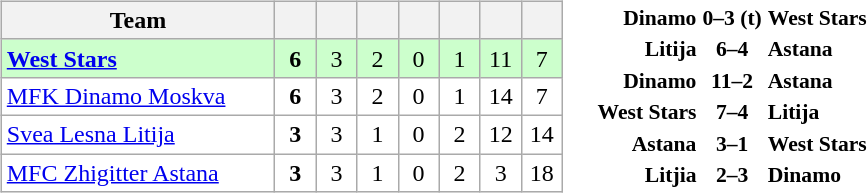<table>
<tr>
<td><br><table class="wikitable" style="text-align: center;">
<tr>
<th width="175">Team</th>
<th width="20"></th>
<th width="20"></th>
<th width="20"></th>
<th width="20"></th>
<th width="20"></th>
<th width="20"></th>
<th width="20"></th>
</tr>
<tr bgcolor="#ccffcc">
<td align="left"> <strong><a href='#'>West Stars</a></strong></td>
<td><strong>6</strong></td>
<td>3</td>
<td>2</td>
<td>0</td>
<td>1</td>
<td>11</td>
<td>7</td>
</tr>
<tr bgcolor=ffffff>
<td align="left"> <a href='#'>MFK Dinamo Moskva</a></td>
<td><strong>6</strong></td>
<td>3</td>
<td>2</td>
<td>0</td>
<td>1</td>
<td>14</td>
<td>7</td>
</tr>
<tr bgcolor=ffffff>
<td align="left"> <a href='#'>Svea Lesna Litija</a></td>
<td><strong>3</strong></td>
<td>3</td>
<td>1</td>
<td>0</td>
<td>2</td>
<td>12</td>
<td>14</td>
</tr>
<tr bgcolor=ffffff>
<td align="left"> <a href='#'>MFC Zhigitter Astana</a></td>
<td><strong>3</strong></td>
<td>3</td>
<td>1</td>
<td>0</td>
<td>2</td>
<td>3</td>
<td>18</td>
</tr>
</table>
</td>
<td><br><table style="font-size:90%; margin: 0 auto;">
<tr>
<td align="right"><strong>Dinamo</strong></td>
<td align="center"><strong>0–3 (t)</strong></td>
<td><strong>West Stars</strong></td>
</tr>
<tr>
<td align="right"><strong>Litija</strong></td>
<td align="center"><strong>6–4</strong></td>
<td><strong>Astana</strong></td>
</tr>
<tr>
<td align="right"><strong>Dinamo</strong></td>
<td align="center"><strong>11–2</strong></td>
<td><strong>Astana</strong></td>
</tr>
<tr>
<td align="right"><strong>West Stars</strong></td>
<td align="center"><strong>7–4</strong></td>
<td><strong>Litija</strong></td>
</tr>
<tr>
<td align="right"><strong>Astana</strong></td>
<td align="center"><strong>3–1</strong></td>
<td><strong>West Stars</strong></td>
</tr>
<tr>
<td align="right"><strong>Litjia</strong></td>
<td align="center"><strong>2–3</strong></td>
<td><strong>Dinamo</strong></td>
</tr>
</table>
</td>
</tr>
</table>
